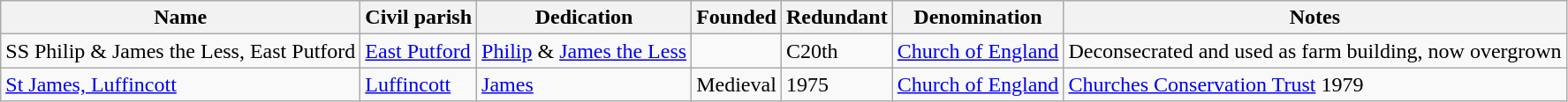<table class="wikitable sortable">
<tr>
<th>Name</th>
<th>Civil parish</th>
<th>Dedication</th>
<th>Founded</th>
<th>Redundant</th>
<th>Denomination</th>
<th>Notes</th>
</tr>
<tr>
<td>SS Philip & James the Less, East Putford</td>
<td><a href='#'>East Putford</a></td>
<td><a href='#'>Philip</a> & <a href='#'>James the Less</a></td>
<td></td>
<td>C20th</td>
<td><a href='#'>Church of England</a></td>
<td>Deconsecrated and used as farm building, now overgrown</td>
</tr>
<tr>
<td><a href='#'>St James, Luffincott</a></td>
<td><a href='#'>Luffincott</a></td>
<td><a href='#'>James</a></td>
<td>Medieval</td>
<td>1975</td>
<td><a href='#'>Church of England</a></td>
<td><a href='#'>Churches Conservation Trust</a> 1979</td>
</tr>
</table>
